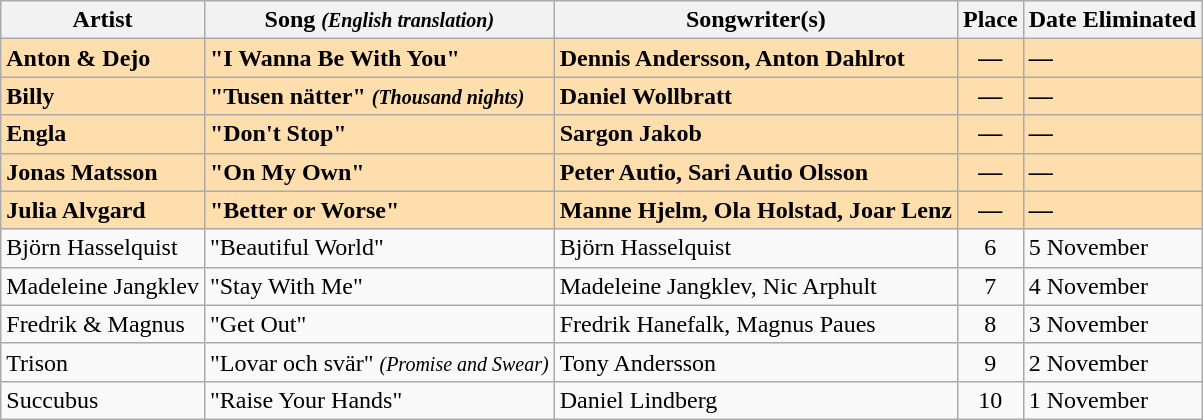<table class="wikitable">
<tr>
<th>Artist</th>
<th>Song <small><em>(English translation)</em></small></th>
<th>Songwriter(s)</th>
<th>Place</th>
<th>Date Eliminated</th>
</tr>
<tr style="font-weight:bold;background:navajowhite;">
<td>Anton & Dejo</td>
<td>"I Wanna Be With You"</td>
<td>Dennis Andersson, Anton Dahlrot</td>
<td align="center">—</td>
<td>—</td>
</tr>
<tr style="font-weight:bold;background:navajowhite;">
<td>Billy</td>
<td>"Tusen nätter" <small><em>(Thousand nights)</em></small></td>
<td>Daniel Wollbratt</td>
<td align="center">—</td>
<td>—</td>
</tr>
<tr style="font-weight:bold;background:navajowhite;">
<td>Engla</td>
<td>"Don't Stop"</td>
<td>Sargon Jakob</td>
<td align="center">—</td>
<td>—</td>
</tr>
<tr style="font-weight:bold;background:navajowhite;">
<td><strong>Jonas Matsson</strong></td>
<td><strong>"On My Own"</strong></td>
<td><strong>Peter Autio, Sari Autio Olsson</strong></td>
<td align="center">—</td>
<td>—</td>
</tr>
<tr style="font-weight:bold;background:navajowhite;">
<td><strong>Julia Alvgard</strong></td>
<td><strong>"Better or Worse"</strong></td>
<td><strong>Manne Hjelm, Ola Holstad, Joar Lenz</strong></td>
<td align="center">—</td>
<td>—</td>
</tr>
<tr>
<td>Björn Hasselquist</td>
<td>"Beautiful World"</td>
<td>Björn Hasselquist</td>
<td align="center">6</td>
<td>5 November</td>
</tr>
<tr>
<td>Madeleine Jangklev</td>
<td>"Stay With Me"</td>
<td>Madeleine Jangklev, Nic Arphult</td>
<td align="center">7</td>
<td>4 November</td>
</tr>
<tr>
<td>Fredrik & Magnus</td>
<td>"Get Out"</td>
<td>Fredrik Hanefalk, Magnus Paues</td>
<td align="center">8</td>
<td>3 November</td>
</tr>
<tr>
<td>Trison</td>
<td>"Lovar och svär" <small><em>(Promise and Swear)</em></small></td>
<td>Tony Andersson</td>
<td align="center">9</td>
<td>2 November</td>
</tr>
<tr>
<td>Succubus</td>
<td>"Raise Your Hands"</td>
<td>Daniel Lindberg</td>
<td align="center">10</td>
<td>1 November</td>
</tr>
</table>
